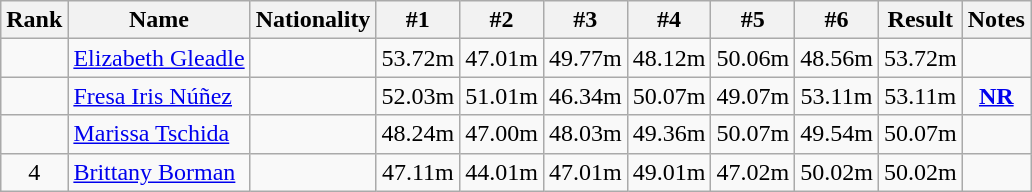<table class="wikitable sortable" style="text-align:center">
<tr>
<th>Rank</th>
<th>Name</th>
<th>Nationality</th>
<th>#1</th>
<th>#2</th>
<th>#3</th>
<th>#4</th>
<th>#5</th>
<th>#6</th>
<th>Result</th>
<th>Notes</th>
</tr>
<tr>
<td></td>
<td align=left><a href='#'>Elizabeth Gleadle</a></td>
<td align=left></td>
<td>53.72m</td>
<td>47.01m</td>
<td>49.77m</td>
<td>48.12m</td>
<td>50.06m</td>
<td>48.56m</td>
<td>53.72m</td>
<td></td>
</tr>
<tr>
<td></td>
<td align=left><a href='#'>Fresa Iris Núñez</a></td>
<td align=left></td>
<td>52.03m</td>
<td>51.01m</td>
<td>46.34m</td>
<td>50.07m</td>
<td>49.07m</td>
<td>53.11m</td>
<td>53.11m</td>
<td><a href='#'><strong>NR</strong></a></td>
</tr>
<tr>
<td></td>
<td align=left><a href='#'>Marissa Tschida</a></td>
<td align=left></td>
<td>48.24m</td>
<td>47.00m</td>
<td>48.03m</td>
<td>49.36m</td>
<td>50.07m</td>
<td>49.54m</td>
<td>50.07m</td>
<td></td>
</tr>
<tr>
<td>4</td>
<td align=left><a href='#'>Brittany Borman</a></td>
<td align=left></td>
<td>47.11m</td>
<td>44.01m</td>
<td>47.01m</td>
<td>49.01m</td>
<td>47.02m</td>
<td>50.02m</td>
<td>50.02m</td>
<td></td>
</tr>
</table>
